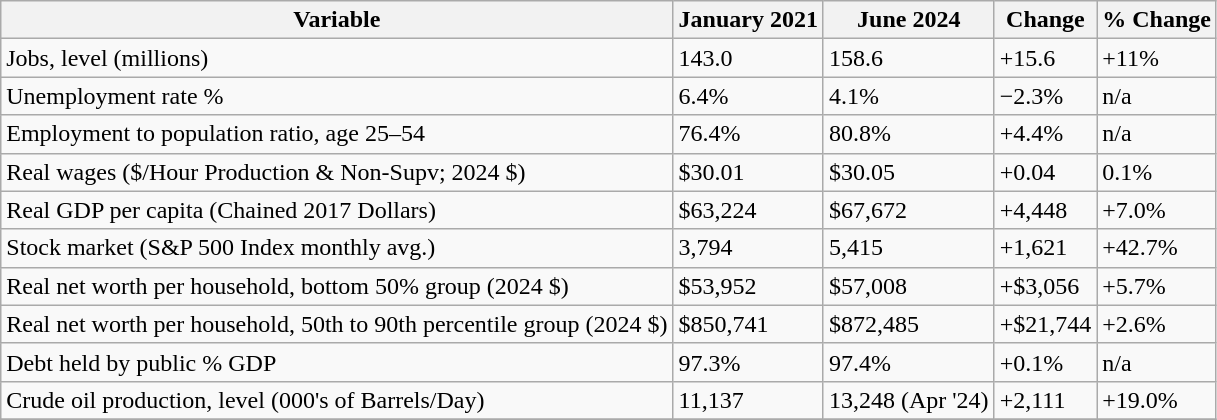<table class="wikitable">
<tr>
<th>Variable</th>
<th>January 2021</th>
<th>June         2024</th>
<th>Change</th>
<th>% Change</th>
</tr>
<tr>
<td>Jobs, level (millions)</td>
<td>143.0</td>
<td>158.6</td>
<td>+15.6</td>
<td>+11%</td>
</tr>
<tr>
<td>Unemployment rate %</td>
<td>6.4%</td>
<td>4.1%</td>
<td>−2.3%</td>
<td>n/a</td>
</tr>
<tr>
<td>Employment to population ratio, age 25–54</td>
<td>76.4%</td>
<td>80.8%</td>
<td>+4.4%</td>
<td>n/a</td>
</tr>
<tr>
<td>Real wages ($/Hour Production & Non-Supv; 2024 $)</td>
<td>$30.01</td>
<td>$30.05</td>
<td>+0.04</td>
<td>0.1%</td>
</tr>
<tr>
<td>Real GDP per capita (Chained 2017 Dollars)</td>
<td>$63,224</td>
<td>$67,672</td>
<td>+4,448</td>
<td>+7.0%</td>
</tr>
<tr>
<td>Stock market (S&P 500 Index monthly avg.)</td>
<td>3,794</td>
<td>5,415</td>
<td>+1,621</td>
<td>+42.7%</td>
</tr>
<tr>
<td>Real net worth per household, bottom 50% group (2024 $)</td>
<td>$53,952</td>
<td>$57,008</td>
<td>+$3,056</td>
<td>+5.7%</td>
</tr>
<tr>
<td>Real net worth per household, 50th to 90th percentile group (2024 $)</td>
<td>$850,741</td>
<td>$872,485</td>
<td>+$21,744</td>
<td>+2.6%</td>
</tr>
<tr>
<td>Debt held by public % GDP</td>
<td>97.3%</td>
<td>97.4%</td>
<td>+0.1%</td>
<td>n/a</td>
</tr>
<tr>
<td>Crude oil production, level (000's of Barrels/Day)</td>
<td>11,137</td>
<td>13,248 (Apr '24)</td>
<td>+2,111</td>
<td>+19.0%</td>
</tr>
<tr>
</tr>
</table>
